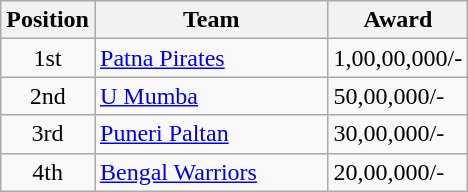<table class=wikitable>
<tr>
<th>Position</th>
<th style="width:50%">Team</th>
<th>Award</th>
</tr>
<tr>
<td style="text-align:center;">1st</td>
<td><a href='#'>Patna Pirates</a></td>
<td>1,00,00,000/-</td>
</tr>
<tr>
<td style="text-align:center;">2nd</td>
<td><a href='#'>U Mumba</a></td>
<td>50,00,000/-</td>
</tr>
<tr>
<td style="text-align:center;">3rd</td>
<td><a href='#'>Puneri Paltan</a></td>
<td>30,00,000/-</td>
</tr>
<tr>
<td style="text-align:center;">4th</td>
<td><a href='#'>Bengal Warriors</a></td>
<td>20,00,000/-</td>
</tr>
</table>
